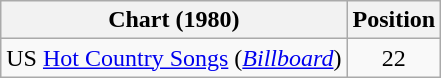<table class="wikitable">
<tr>
<th>Chart (1980)</th>
<th>Position</th>
</tr>
<tr>
<td>US <a href='#'>Hot Country Songs</a> (<em><a href='#'>Billboard</a></em>)</td>
<td align="center">22</td>
</tr>
</table>
